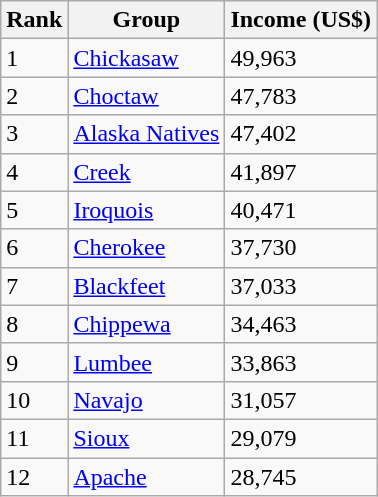<table class="wikitable sortable">
<tr>
<th>Rank</th>
<th>Group</th>
<th>Income (US$)</th>
</tr>
<tr>
<td>1</td>
<td><a href='#'>Chickasaw</a></td>
<td>49,963</td>
</tr>
<tr>
<td>2</td>
<td><a href='#'>Choctaw</a></td>
<td>47,783</td>
</tr>
<tr>
<td>3</td>
<td><a href='#'>Alaska Natives</a></td>
<td>47,402</td>
</tr>
<tr>
<td>4</td>
<td><a href='#'>Creek</a></td>
<td>41,897</td>
</tr>
<tr>
<td>5</td>
<td><a href='#'>Iroquois</a></td>
<td>40,471</td>
</tr>
<tr>
<td>6</td>
<td><a href='#'>Cherokee</a></td>
<td>37,730</td>
</tr>
<tr>
<td>7</td>
<td><a href='#'>Blackfeet</a></td>
<td>37,033</td>
</tr>
<tr>
<td>8</td>
<td><a href='#'>Chippewa</a></td>
<td>34,463</td>
</tr>
<tr>
<td>9</td>
<td><a href='#'>Lumbee</a></td>
<td>33,863</td>
</tr>
<tr>
<td>10</td>
<td><a href='#'>Navajo</a></td>
<td>31,057</td>
</tr>
<tr>
<td>11</td>
<td><a href='#'>Sioux</a></td>
<td>29,079</td>
</tr>
<tr>
<td>12</td>
<td><a href='#'>Apache</a></td>
<td>28,745</td>
</tr>
</table>
